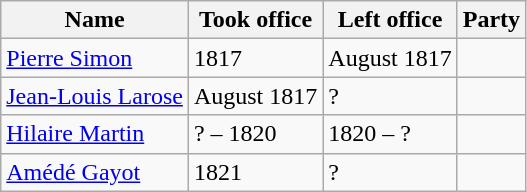<table class="wikitable">
<tr>
<th>Name</th>
<th>Took office</th>
<th>Left office</th>
<th>Party</th>
</tr>
<tr>
<td><a href='#'>Pierre Simon</a></td>
<td>1817</td>
<td>August 1817</td>
<td></td>
</tr>
<tr>
<td><a href='#'>Jean-Louis Larose</a></td>
<td>August 1817</td>
<td>?</td>
<td></td>
</tr>
<tr>
<td><a href='#'>Hilaire Martin</a></td>
<td>? – 1820</td>
<td>1820 – ?</td>
<td></td>
</tr>
<tr>
<td><a href='#'>Amédé Gayot</a></td>
<td>1821</td>
<td>?</td>
<td></td>
</tr>
</table>
